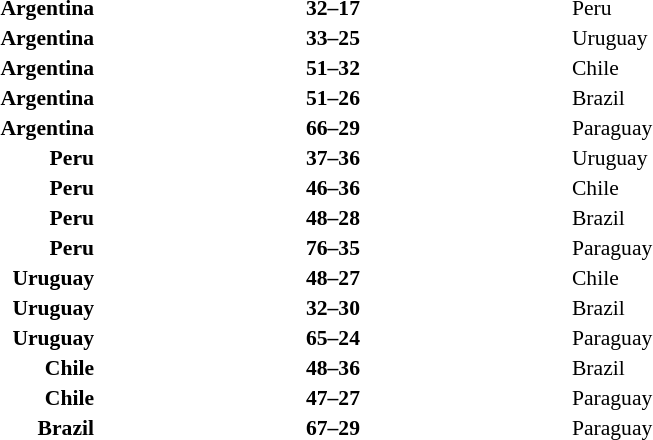<table width=75% cellspacing=1>
<tr>
<th width=25%></th>
<th width=25%></th>
<th width=25%></th>
</tr>
<tr style=font-size:90%>
<td align=right><strong>Argentina</strong></td>
<td align=center><strong>32–17</strong></td>
<td>Peru</td>
</tr>
<tr style=font-size:90%>
<td align=right><strong>Argentina</strong></td>
<td align=center><strong>33–25</strong></td>
<td>Uruguay</td>
</tr>
<tr style=font-size:90%>
<td align=right><strong>Argentina</strong></td>
<td align=center><strong>51–32</strong></td>
<td>Chile</td>
</tr>
<tr style=font-size:90%>
<td align=right><strong>Argentina</strong></td>
<td align=center><strong>51–26</strong></td>
<td>Brazil</td>
</tr>
<tr style=font-size:90%>
<td align=right><strong>Argentina</strong></td>
<td align=center><strong>66–29</strong></td>
<td>Paraguay</td>
</tr>
<tr style=font-size:90%>
<td align=right><strong>Peru</strong></td>
<td align=center><strong>37–36</strong></td>
<td>Uruguay</td>
</tr>
<tr style=font-size:90%>
<td align=right><strong>Peru</strong></td>
<td align=center><strong>46–36</strong></td>
<td>Chile</td>
</tr>
<tr style=font-size:90%>
<td align=right><strong>Peru</strong></td>
<td align=center><strong>48–28</strong></td>
<td>Brazil</td>
</tr>
<tr style=font-size:90%>
<td align=right><strong>Peru</strong></td>
<td align=center><strong>76–35</strong></td>
<td>Paraguay</td>
</tr>
<tr style=font-size:90%>
<td align=right><strong>Uruguay</strong></td>
<td align=center><strong>48–27</strong></td>
<td>Chile</td>
</tr>
<tr style=font-size:90%>
<td align=right><strong>Uruguay</strong></td>
<td align=center><strong>32–30</strong></td>
<td>Brazil</td>
</tr>
<tr style=font-size:90%>
<td align=right><strong>Uruguay</strong></td>
<td align=center><strong>65–24</strong></td>
<td>Paraguay</td>
</tr>
<tr style=font-size:90%>
<td align=right><strong>Chile</strong></td>
<td align=center><strong>48–36</strong></td>
<td>Brazil</td>
</tr>
<tr style=font-size:90%>
<td align=right><strong>Chile</strong></td>
<td align=center><strong>47–27</strong></td>
<td>Paraguay</td>
</tr>
<tr style=font-size:90%>
<td align=right><strong>Brazil</strong></td>
<td align=center><strong>67–29</strong></td>
<td>Paraguay</td>
</tr>
</table>
